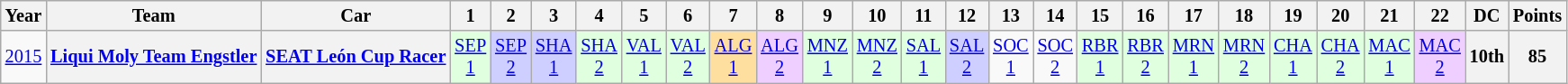<table class="wikitable" style="text-align:center; font-size:85%">
<tr>
<th>Year</th>
<th>Team</th>
<th>Car</th>
<th>1</th>
<th>2</th>
<th>3</th>
<th>4</th>
<th>5</th>
<th>6</th>
<th>7</th>
<th>8</th>
<th>9</th>
<th>10</th>
<th>11</th>
<th>12</th>
<th>13</th>
<th>14</th>
<th>15</th>
<th>16</th>
<th>17</th>
<th>18</th>
<th>19</th>
<th>20</th>
<th>21</th>
<th>22</th>
<th>DC</th>
<th>Points</th>
</tr>
<tr>
<td><a href='#'>2015</a></td>
<th><a href='#'>Liqui Moly Team Engstler</a></th>
<th><a href='#'>SEAT León Cup Racer</a></th>
<td style="background:#DFFFDF;"><a href='#'>SEP<br>1</a><br></td>
<td style="background:#CFCFFF;"><a href='#'>SEP<br>2</a><br></td>
<td style="background:#CFCFFF;"><a href='#'>SHA<br>1</a><br></td>
<td style="background:#DFFFDF;"><a href='#'>SHA<br>2</a><br></td>
<td style="background:#DFFFDF;"><a href='#'>VAL<br>1</a><br></td>
<td style="background:#DFFFDF;"><a href='#'>VAL<br>2</a><br></td>
<td style="background:#FFDF9F;"><a href='#'>ALG<br>1</a><br></td>
<td style="background:#EFCFFF;"><a href='#'>ALG<br>2</a><br></td>
<td style="background:#DFFFDF;"><a href='#'>MNZ<br>1</a><br></td>
<td style="background:#DFFFDF;"><a href='#'>MNZ<br>2</a><br></td>
<td style="background:#DFFFDF;"><a href='#'>SAL<br>1</a><br></td>
<td style="background:#CFCFFF;"><a href='#'>SAL<br>2</a><br></td>
<td><a href='#'>SOC<br>1</a></td>
<td><a href='#'>SOC<br>2</a></td>
<td style="background:#DFFFDF;"><a href='#'>RBR<br>1</a><br></td>
<td style="background:#DFFFDF;"><a href='#'>RBR<br>2</a><br></td>
<td style="background:#DFFFDF;"><a href='#'>MRN<br>1</a><br></td>
<td style="background:#DFFFDF;"><a href='#'>MRN<br>2</a><br></td>
<td style="background:#DFFFDF;"><a href='#'>CHA<br>1</a><br></td>
<td style="background:#DFFFDF;"><a href='#'>CHA<br>2</a><br></td>
<td style="background:#DFFFDF;"><a href='#'>MAC<br>1</a><br></td>
<td style="background:#EFCFFF;"><a href='#'>MAC<br>2</a><br></td>
<th>10th</th>
<th>85</th>
</tr>
</table>
